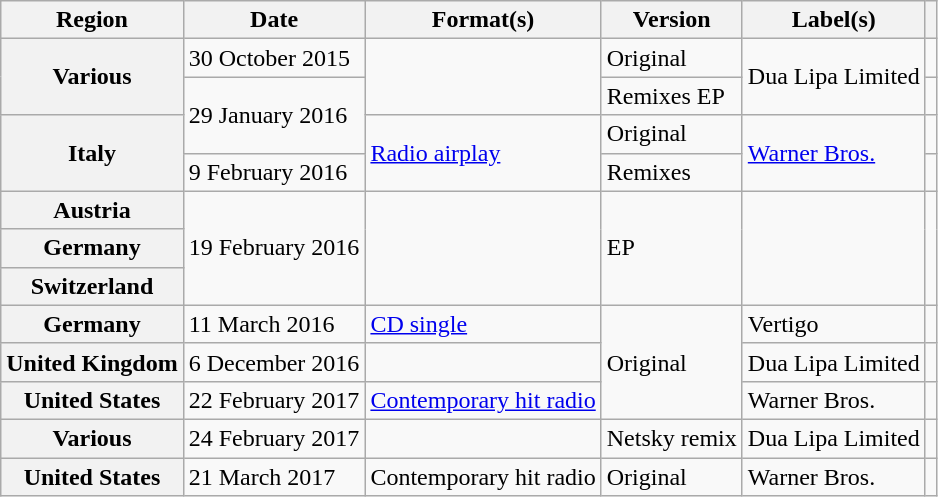<table class="wikitable plainrowheaders">
<tr>
<th scope="col">Region</th>
<th scope="col">Date</th>
<th scope="col">Format(s)</th>
<th scope="col">Version</th>
<th scope="col">Label(s)</th>
<th scope="col"></th>
</tr>
<tr>
<th scope="row" rowspan="2">Various</th>
<td>30 October 2015</td>
<td rowspan="2"></td>
<td>Original</td>
<td rowspan="2">Dua Lipa Limited</td>
<td style="text-align:center;"></td>
</tr>
<tr>
<td rowspan="2">29 January 2016</td>
<td>Remixes EP</td>
<td style="text-align:center;"></td>
</tr>
<tr>
<th scope="row" rowspan="2">Italy</th>
<td rowspan="2"><a href='#'>Radio airplay</a></td>
<td>Original</td>
<td rowspan="2"><a href='#'>Warner Bros.</a></td>
<td style="text-align:center;"></td>
</tr>
<tr>
<td>9 February 2016</td>
<td>Remixes</td>
<td style="text-align:center;"></td>
</tr>
<tr>
<th scope="row">Austria</th>
<td rowspan="3">19 February 2016</td>
<td rowspan="3"></td>
<td rowspan="3">EP</td>
<td rowspan="3"></td>
<td style="text-align:center;" rowspan="3"></td>
</tr>
<tr>
<th scope="row">Germany</th>
</tr>
<tr>
<th scope="row">Switzerland</th>
</tr>
<tr>
<th scope="row">Germany</th>
<td>11 March 2016</td>
<td><a href='#'>CD single</a></td>
<td rowspan="3">Original</td>
<td>Vertigo</td>
<td style="text-align:center;"></td>
</tr>
<tr>
<th scope="row">United Kingdom</th>
<td>6 December 2016</td>
<td></td>
<td>Dua Lipa Limited</td>
<td style="text-align:center;"></td>
</tr>
<tr>
<th scope="row">United States</th>
<td>22 February 2017</td>
<td><a href='#'>Contemporary hit radio</a></td>
<td>Warner Bros.</td>
<td style="text-align:center;"></td>
</tr>
<tr>
<th scope="row">Various</th>
<td>24 February 2017</td>
<td></td>
<td>Netsky remix</td>
<td>Dua Lipa Limited</td>
<td style="text-align:center;"></td>
</tr>
<tr>
<th scope="row">United States</th>
<td>21 March 2017</td>
<td>Contemporary hit radio</td>
<td>Original</td>
<td>Warner Bros.</td>
<td style="text-align:center;"></td>
</tr>
</table>
